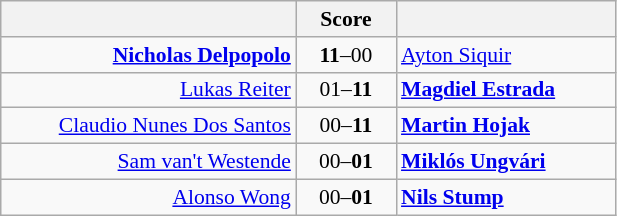<table class="wikitable" style="text-align: center; font-size:90% ">
<tr>
<th align="right" width="190"></th>
<th width="60">Score</th>
<th align="left" width="140"></th>
</tr>
<tr>
<td align=right><strong><a href='#'>Nicholas Delpopolo</a></strong> </td>
<td align=center><strong>11</strong>–00</td>
<td align=left> <a href='#'>Ayton Siquir</a></td>
</tr>
<tr>
<td align=right><a href='#'>Lukas Reiter</a> </td>
<td align=center>01–<strong>11</strong></td>
<td align=left> <strong><a href='#'>Magdiel Estrada</a></strong></td>
</tr>
<tr>
<td align=right><a href='#'>Claudio Nunes Dos Santos</a> </td>
<td align=center>00–<strong>11</strong></td>
<td align=left> <strong><a href='#'>Martin Hojak</a></strong></td>
</tr>
<tr>
<td align=right><a href='#'>Sam van't Westende</a> </td>
<td align=center>00–<strong>01</strong></td>
<td align=left> <strong><a href='#'>Miklós Ungvári</a></strong></td>
</tr>
<tr>
<td align=right><a href='#'>Alonso Wong</a> </td>
<td align=center>00–<strong>01</strong></td>
<td align=left> <strong><a href='#'>Nils Stump</a></strong></td>
</tr>
</table>
